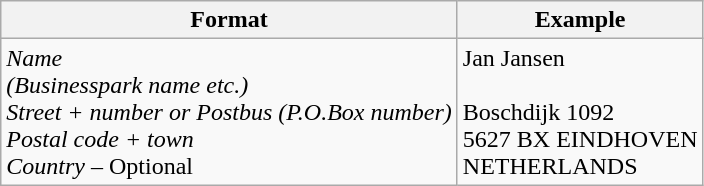<table class="wikitable">
<tr>
<th>Format</th>
<th>Example</th>
</tr>
<tr>
<td><em>Name<br>(Businesspark name etc.)</em><br><em>Street + number or Postbus (P.O.Box number)</em><br><em>Postal code + town</em><br><em>Country</em> – Optional</td>
<td>Jan Jansen<br><br>Boschdijk 1092<br>5627 BX EINDHOVEN<br>NETHERLANDS</td>
</tr>
</table>
